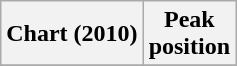<table class="wikitable plainrowheaders">
<tr>
<th>Chart (2010)</th>
<th>Peak<br>position</th>
</tr>
<tr>
</tr>
</table>
